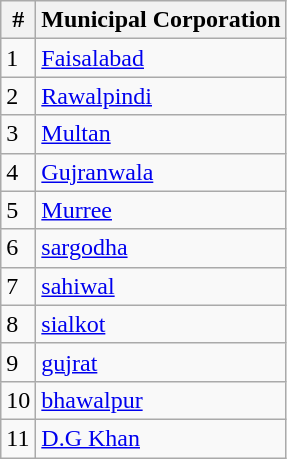<table class="wikitable">
<tr>
<th>#</th>
<th>Municipal Corporation</th>
</tr>
<tr>
<td>1</td>
<td><a href='#'>Faisalabad</a></td>
</tr>
<tr>
<td>2</td>
<td><a href='#'>Rawalpindi</a></td>
</tr>
<tr>
<td>3</td>
<td><a href='#'>Multan</a></td>
</tr>
<tr>
<td>4</td>
<td><a href='#'>Gujranwala</a></td>
</tr>
<tr>
<td>5</td>
<td><a href='#'>Murree</a></td>
</tr>
<tr>
<td>6</td>
<td><a href='#'>sargodha</a></td>
</tr>
<tr>
<td>7</td>
<td><a href='#'>sahiwal</a></td>
</tr>
<tr>
<td>8</td>
<td><a href='#'>sialkot</a></td>
</tr>
<tr>
<td>9</td>
<td><a href='#'>gujrat</a></td>
</tr>
<tr>
<td>10</td>
<td><a href='#'>bhawalpur</a></td>
</tr>
<tr>
<td>11</td>
<td><a href='#'>D.G Khan</a></td>
</tr>
</table>
